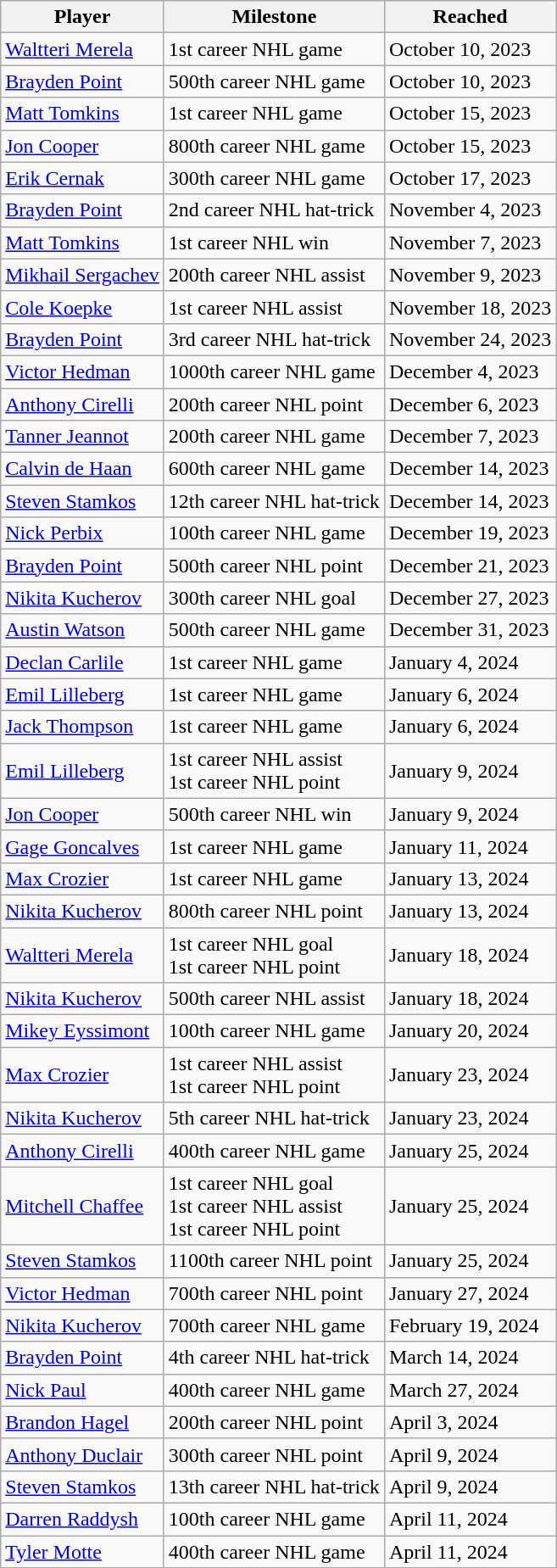<table class="wikitable sortable">
<tr align=center>
<th>Player</th>
<th>Milestone</th>
<th data-sort-type="date">Reached</th>
</tr>
<tr>
<td><a href='#'>Waltteri Merela</a></td>
<td>1st career NHL game</td>
<td>October 10, 2023</td>
</tr>
<tr>
<td><a href='#'>Brayden Point</a></td>
<td>500th career NHL game</td>
<td>October 10, 2023</td>
</tr>
<tr>
<td><a href='#'>Matt Tomkins</a></td>
<td>1st career NHL game</td>
<td>October 15, 2023</td>
</tr>
<tr>
<td><a href='#'>Jon Cooper</a></td>
<td>800th career NHL game</td>
<td>October 15, 2023</td>
</tr>
<tr>
<td><a href='#'>Erik Cernak</a></td>
<td>300th career NHL game</td>
<td>October 17, 2023</td>
</tr>
<tr>
<td><a href='#'>Brayden Point</a></td>
<td>2nd career NHL hat-trick</td>
<td>November 4, 2023</td>
</tr>
<tr>
<td><a href='#'>Matt Tomkins</a></td>
<td>1st career NHL win</td>
<td>November 7, 2023</td>
</tr>
<tr>
<td><a href='#'>Mikhail Sergachev</a></td>
<td>200th career NHL assist</td>
<td>November 9, 2023</td>
</tr>
<tr>
<td><a href='#'>Cole Koepke</a></td>
<td>1st career NHL assist</td>
<td>November 18, 2023</td>
</tr>
<tr>
<td><a href='#'>Brayden Point</a></td>
<td>3rd career NHL hat-trick</td>
<td>November 24, 2023</td>
</tr>
<tr>
<td><a href='#'>Victor Hedman</a></td>
<td>1000th career NHL game</td>
<td>December 4, 2023</td>
</tr>
<tr>
<td><a href='#'>Anthony Cirelli</a></td>
<td>200th career NHL point</td>
<td>December 6, 2023</td>
</tr>
<tr>
<td><a href='#'>Tanner Jeannot</a></td>
<td>200th career NHL game</td>
<td>December 7, 2023</td>
</tr>
<tr>
<td><a href='#'>Calvin de Haan</a></td>
<td>600th career NHL game</td>
<td>December 14, 2023</td>
</tr>
<tr>
<td><a href='#'>Steven Stamkos</a></td>
<td>12th career NHL hat-trick</td>
<td>December 14, 2023</td>
</tr>
<tr>
<td><a href='#'>Nick Perbix</a></td>
<td>100th career NHL game</td>
<td>December 19, 2023</td>
</tr>
<tr>
<td><a href='#'>Brayden Point</a></td>
<td>500th career NHL point</td>
<td>December 21, 2023</td>
</tr>
<tr>
<td><a href='#'>Nikita Kucherov</a></td>
<td>300th career NHL goal</td>
<td>December 27, 2023</td>
</tr>
<tr>
<td><a href='#'>Austin Watson</a></td>
<td>500th career NHL game</td>
<td>December 31, 2023</td>
</tr>
<tr>
<td><a href='#'>Declan Carlile</a></td>
<td>1st career NHL game</td>
<td>January 4, 2024</td>
</tr>
<tr>
<td><a href='#'>Emil Lilleberg</a></td>
<td>1st career NHL game</td>
<td>January 6, 2024</td>
</tr>
<tr>
<td><a href='#'>Jack Thompson</a></td>
<td>1st career NHL game</td>
<td>January 6, 2024</td>
</tr>
<tr>
<td><a href='#'>Emil Lilleberg</a></td>
<td>1st career NHL assist<br>1st career NHL point</td>
<td>January 9, 2024</td>
</tr>
<tr>
<td><a href='#'>Jon Cooper</a></td>
<td>500th career NHL win</td>
<td>January 9, 2024</td>
</tr>
<tr>
<td><a href='#'>Gage Goncalves</a></td>
<td>1st career NHL game</td>
<td>January 11, 2024</td>
</tr>
<tr>
<td><a href='#'>Max Crozier</a></td>
<td>1st career NHL game</td>
<td>January 13, 2024</td>
</tr>
<tr>
<td><a href='#'>Nikita Kucherov</a></td>
<td>800th career NHL point</td>
<td>January 13, 2024</td>
</tr>
<tr>
<td><a href='#'>Waltteri Merela</a></td>
<td>1st career NHL goal<br>1st career NHL point</td>
<td>January 18, 2024</td>
</tr>
<tr>
<td><a href='#'>Nikita Kucherov</a></td>
<td>500th career NHL assist</td>
<td>January 18, 2024</td>
</tr>
<tr>
<td><a href='#'>Mikey Eyssimont</a></td>
<td>100th career NHL game</td>
<td>January 20, 2024</td>
</tr>
<tr>
<td><a href='#'>Max Crozier</a></td>
<td>1st career NHL assist<br>1st career NHL point</td>
<td>January 23, 2024</td>
</tr>
<tr>
<td><a href='#'>Nikita Kucherov</a></td>
<td>5th career NHL hat-trick</td>
<td>January 23, 2024</td>
</tr>
<tr>
<td><a href='#'>Anthony Cirelli</a></td>
<td>400th career NHL game</td>
<td>January 25, 2024</td>
</tr>
<tr>
<td><a href='#'>Mitchell Chaffee</a></td>
<td>1st career NHL goal<br>1st career NHL assist<br>1st career NHL point</td>
<td>January 25, 2024</td>
</tr>
<tr>
<td><a href='#'>Steven Stamkos</a></td>
<td>1100th career NHL point</td>
<td>January 25, 2024</td>
</tr>
<tr>
<td><a href='#'>Victor Hedman</a></td>
<td>700th career NHL point</td>
<td>January 27, 2024</td>
</tr>
<tr>
<td><a href='#'>Nikita Kucherov</a></td>
<td>700th career NHL game</td>
<td>February 19, 2024</td>
</tr>
<tr>
<td><a href='#'>Brayden Point</a></td>
<td>4th career NHL hat-trick</td>
<td>March 14, 2024</td>
</tr>
<tr>
<td><a href='#'>Nick Paul</a></td>
<td>400th career NHL game</td>
<td>March 27, 2024</td>
</tr>
<tr>
<td><a href='#'>Brandon Hagel</a></td>
<td>200th career NHL point</td>
<td>April 3, 2024</td>
</tr>
<tr>
<td><a href='#'>Anthony Duclair</a></td>
<td>300th career NHL point</td>
<td>April 9, 2024</td>
</tr>
<tr>
<td><a href='#'>Steven Stamkos</a></td>
<td>13th career NHL hat-trick</td>
<td>April 9, 2024</td>
</tr>
<tr>
<td><a href='#'>Darren Raddysh</a></td>
<td>100th career NHL game</td>
<td>April 11, 2024</td>
</tr>
<tr>
<td><a href='#'>Tyler Motte</a></td>
<td>400th career NHL game</td>
<td>April 11, 2024</td>
</tr>
</table>
